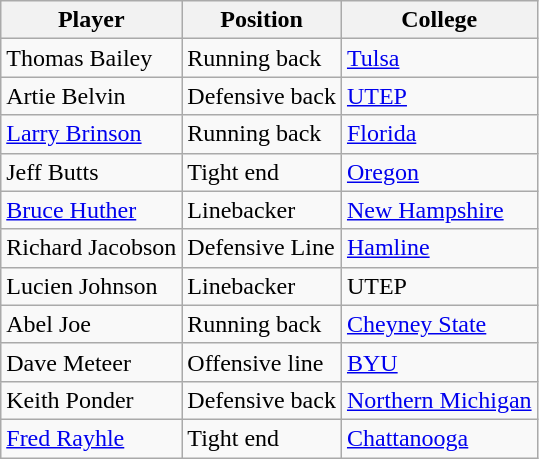<table class="wikitable">
<tr>
<th>Player</th>
<th>Position</th>
<th>College</th>
</tr>
<tr>
<td>Thomas Bailey</td>
<td>Running back</td>
<td><a href='#'>Tulsa</a></td>
</tr>
<tr>
<td>Artie Belvin</td>
<td>Defensive back</td>
<td><a href='#'>UTEP</a></td>
</tr>
<tr>
<td><a href='#'>Larry Brinson</a></td>
<td>Running back</td>
<td><a href='#'>Florida</a></td>
</tr>
<tr>
<td>Jeff Butts</td>
<td>Tight end</td>
<td><a href='#'>Oregon</a></td>
</tr>
<tr>
<td><a href='#'>Bruce Huther</a></td>
<td>Linebacker</td>
<td><a href='#'>New Hampshire</a></td>
</tr>
<tr>
<td>Richard Jacobson</td>
<td>Defensive Line</td>
<td><a href='#'>Hamline</a></td>
</tr>
<tr>
<td>Lucien Johnson</td>
<td>Linebacker</td>
<td>UTEP</td>
</tr>
<tr>
<td>Abel Joe</td>
<td>Running back</td>
<td><a href='#'>Cheyney State</a></td>
</tr>
<tr>
<td>Dave Meteer</td>
<td>Offensive line</td>
<td><a href='#'>BYU</a></td>
</tr>
<tr>
<td>Keith Ponder</td>
<td>Defensive back</td>
<td><a href='#'>Northern Michigan</a></td>
</tr>
<tr>
<td><a href='#'>Fred Rayhle</a></td>
<td>Tight end</td>
<td><a href='#'>Chattanooga</a></td>
</tr>
</table>
